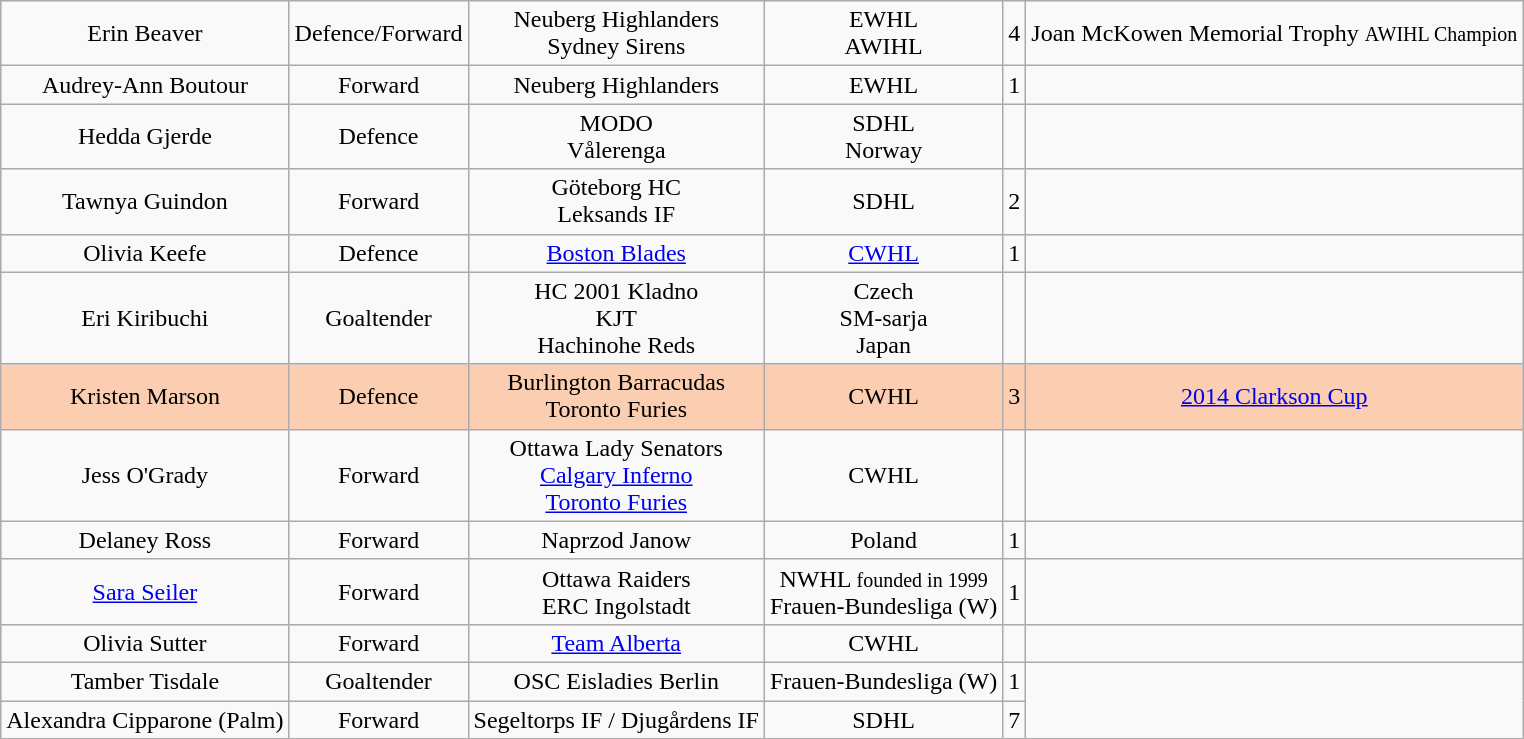<table class="wikitable sortable">
<tr align="center" bgcolor="">
<td>Erin Beaver</td>
<td>Defence/Forward</td>
<td>Neuberg Highlanders<br>Sydney Sirens</td>
<td>EWHL<br>AWIHL</td>
<td>4</td>
<td>Joan McKowen Memorial Trophy <small>AWIHL Champion</small></td>
</tr>
<tr align="center" bgcolor="">
<td>Audrey-Ann Boutour</td>
<td>Forward</td>
<td>Neuberg Highlanders</td>
<td>EWHL</td>
<td>1</td>
<td></td>
</tr>
<tr align="center" bgcolor="">
<td>Hedda Gjerde</td>
<td>Defence</td>
<td>MODO<br>Vålerenga</td>
<td>SDHL<br>Norway</td>
<td></td>
<td></td>
</tr>
<tr align="center" bgcolor="">
<td>Tawnya Guindon</td>
<td>Forward</td>
<td>Göteborg HC<br> Leksands IF</td>
<td>SDHL</td>
<td>2</td>
<td></td>
</tr>
<tr align="center" bgcolor="">
<td>Olivia Keefe</td>
<td>Defence</td>
<td><a href='#'>Boston Blades</a></td>
<td><a href='#'>CWHL</a></td>
<td>1</td>
<td></td>
</tr>
<tr align="center" bgcolor="">
<td>Eri Kiribuchi</td>
<td>Goaltender</td>
<td>HC 2001 Kladno<br>KJT<br>Hachinohe Reds</td>
<td>Czech<br>SM-sarja<br>Japan</td>
<td></td>
<td></td>
</tr>
<tr align="center" bgcolor="#FBCEB1">
<td>Kristen Marson</td>
<td>Defence</td>
<td>Burlington Barracudas<br>Toronto Furies</td>
<td>CWHL</td>
<td>3</td>
<td><a href='#'>2014 Clarkson Cup</a></td>
</tr>
<tr align="center" bgcolor="">
<td>Jess O'Grady</td>
<td>Forward</td>
<td>Ottawa Lady Senators<br><a href='#'>Calgary Inferno</a><br><a href='#'>Toronto Furies</a></td>
<td>CWHL</td>
<td></td>
<td></td>
</tr>
<tr align="center" bgcolor="">
<td>Delaney Ross</td>
<td>Forward</td>
<td>Naprzod Janow</td>
<td>Poland</td>
<td>1</td>
<td></td>
</tr>
<tr align="center" bgcolor="">
<td><a href='#'>Sara Seiler</a></td>
<td>Forward</td>
<td>Ottawa Raiders<br>ERC Ingolstadt</td>
<td>NWHL <small>founded in 1999</small><br>Frauen-Bundesliga (W)</td>
<td>1</td>
<td></td>
</tr>
<tr align="center" bgcolor="">
<td>Olivia Sutter</td>
<td>Forward</td>
<td><a href='#'>Team Alberta</a></td>
<td>CWHL</td>
<td></td>
<td></td>
</tr>
<tr align="center" bgcolor="">
<td>Tamber Tisdale</td>
<td>Goaltender</td>
<td>OSC Eisladies Berlin</td>
<td>Frauen-Bundesliga (W)</td>
<td>1</td>
</tr>
<tr align="center" bgcolor="">
<td>Alexandra Cipparone (Palm)</td>
<td>Forward</td>
<td>Segeltorps IF / Djugårdens IF</td>
<td>SDHL</td>
<td>7</td>
</tr>
<tr align="center" bgcolor="">
</tr>
</table>
